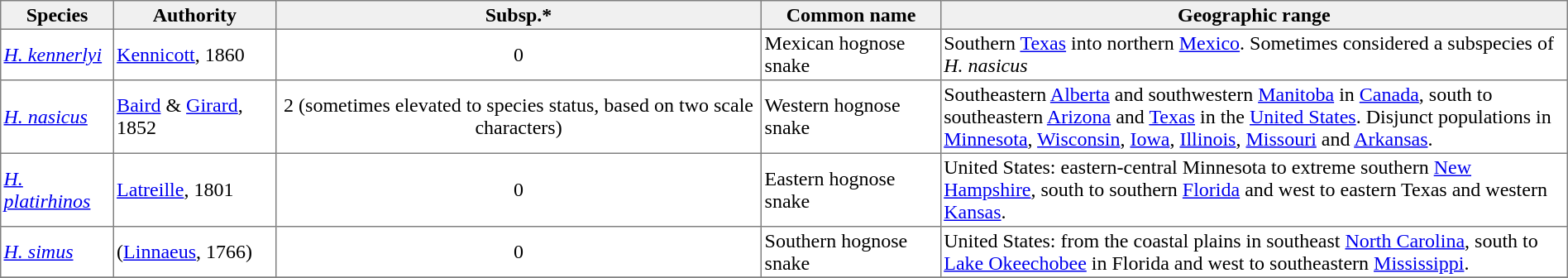<table cellspacing=0 cellpadding=2 border=1 style="border-collapse: collapse;">
<tr>
<th bgcolor="#f0f0f0">Species</th>
<th bgcolor="#f0f0f0">Authority</th>
<th bgcolor="#f0f0f0">Subsp.*</th>
<th bgcolor="#f0f0f0">Common name</th>
<th bgcolor="#f0f0f0">Geographic range</th>
</tr>
<tr>
<td><em><a href='#'>H. kennerlyi</a></em></td>
<td><a href='#'>Kennicott</a>, 1860</td>
<td align="center">0</td>
<td>Mexican hognose snake</td>
<td>Southern <a href='#'>Texas</a> into northern <a href='#'>Mexico</a>. Sometimes considered a subspecies of <em>H. nasicus</em></td>
</tr>
<tr>
<td><em><a href='#'>H. nasicus</a></em></td>
<td><a href='#'>Baird</a> & <a href='#'>Girard</a>, 1852</td>
<td align="center">2 (sometimes elevated to species status, based on two scale characters)</td>
<td>Western hognose snake</td>
<td style="width:40%">Southeastern <a href='#'>Alberta</a> and southwestern <a href='#'>Manitoba</a> in <a href='#'>Canada</a>, south to southeastern <a href='#'>Arizona</a> and <a href='#'>Texas</a> in the <a href='#'>United States</a>. Disjunct populations in <a href='#'>Minnesota</a>, <a href='#'>Wisconsin</a>, <a href='#'>Iowa</a>, <a href='#'>Illinois</a>, <a href='#'>Missouri</a> and <a href='#'>Arkansas</a>.</td>
</tr>
<tr>
<td><em><a href='#'>H. platirhinos</a></em></td>
<td><a href='#'>Latreille</a>, 1801</td>
<td align="center">0</td>
<td>Eastern hognose snake</td>
<td>United States: eastern-central Minnesota to extreme southern <a href='#'>New Hampshire</a>, south to southern <a href='#'>Florida</a> and west to eastern Texas and western <a href='#'>Kansas</a>.</td>
</tr>
<tr>
<td><em><a href='#'>H. simus</a></em></td>
<td>(<a href='#'>Linnaeus</a>, 1766)</td>
<td align="center">0</td>
<td>Southern hognose snake</td>
<td>United States: from the coastal plains in southeast <a href='#'>North Carolina</a>, south to <a href='#'>Lake Okeechobee</a> in Florida and west to southeastern <a href='#'>Mississippi</a>.</td>
</tr>
<tr>
</tr>
</table>
